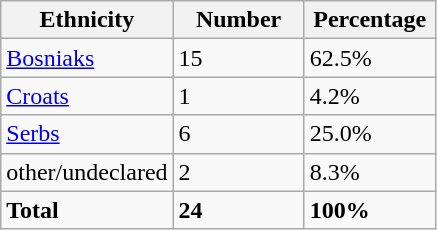<table class="wikitable">
<tr>
<th width="100px">Ethnicity</th>
<th width="80px">Number</th>
<th width="80px">Percentage</th>
</tr>
<tr>
<td><a href='#'>Bosniaks</a></td>
<td>15</td>
<td>62.5%</td>
</tr>
<tr>
<td><a href='#'>Croats</a></td>
<td>1</td>
<td>4.2%</td>
</tr>
<tr>
<td><a href='#'>Serbs</a></td>
<td>6</td>
<td>25.0%</td>
</tr>
<tr>
<td>other/undeclared</td>
<td>2</td>
<td>8.3%</td>
</tr>
<tr>
<td><strong>Total</strong></td>
<td><strong>24</strong></td>
<td><strong>100%</strong></td>
</tr>
</table>
